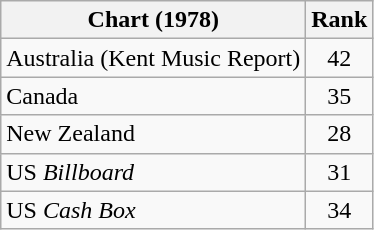<table class="wikitable sortable">
<tr>
<th>Chart (1978)</th>
<th>Rank</th>
</tr>
<tr>
<td>Australia (Kent Music Report)</td>
<td style="text-align:center;">42</td>
</tr>
<tr>
<td>Canada</td>
<td style="text-align:center;">35</td>
</tr>
<tr>
<td>New Zealand</td>
<td style="text-align:center;">28</td>
</tr>
<tr>
<td>US <em>Billboard</em></td>
<td style="text-align:center;">31</td>
</tr>
<tr>
<td>US <em>Cash Box</em></td>
<td style="text-align:center;">34</td>
</tr>
</table>
